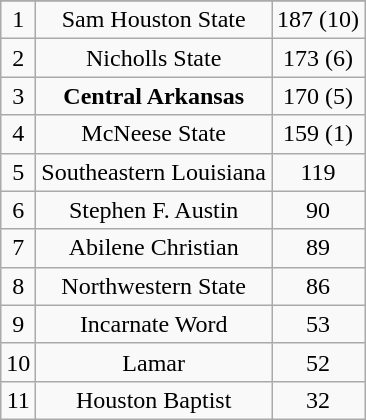<table class="wikitable">
<tr align="center">
</tr>
<tr align="center">
<td>1</td>
<td>Sam Houston State</td>
<td>187 (10)</td>
</tr>
<tr align="center">
<td>2</td>
<td>Nicholls State</td>
<td>173 (6)</td>
</tr>
<tr align="center">
<td>3</td>
<td><strong>Central Arkansas</strong></td>
<td>170 (5)</td>
</tr>
<tr align="center">
<td>4</td>
<td>McNeese State</td>
<td>159 (1)</td>
</tr>
<tr align="center">
<td>5</td>
<td>Southeastern Louisiana</td>
<td>119</td>
</tr>
<tr align="center">
<td>6</td>
<td>Stephen F. Austin</td>
<td>90</td>
</tr>
<tr align="center">
<td>7</td>
<td>Abilene Christian</td>
<td>89</td>
</tr>
<tr align="center">
<td>8</td>
<td>Northwestern State</td>
<td>86</td>
</tr>
<tr align="center">
<td>9</td>
<td>Incarnate Word</td>
<td>53</td>
</tr>
<tr align="center">
<td>10</td>
<td>Lamar</td>
<td>52</td>
</tr>
<tr align="center">
<td>11</td>
<td>Houston Baptist</td>
<td>32</td>
</tr>
</table>
